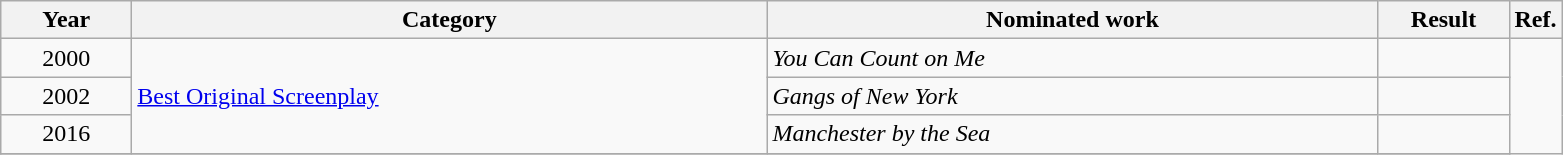<table class=wikitable>
<tr>
<th scope="col" style="width:5em;">Year</th>
<th scope="col" style="width:26em;">Category</th>
<th scope="col" style="width:25em;">Nominated work</th>
<th scope="col" style="width:5em;">Result</th>
<th>Ref.</th>
</tr>
<tr>
<td style="text-align:center;">2000</td>
<td rowspan=3><a href='#'>Best Original Screenplay</a></td>
<td><em>You Can Count on Me</em></td>
<td></td>
</tr>
<tr>
<td style="text-align:center;">2002</td>
<td><em>Gangs of New York</em></td>
<td></td>
</tr>
<tr>
<td style="text-align:center;">2016</td>
<td><em>Manchester by the Sea</em></td>
<td></td>
</tr>
<tr>
</tr>
</table>
